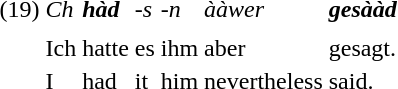<table>
<tr>
<td>(19)</td>
<td><em>Ch</em></td>
<td><strong><em>hàd</em></strong></td>
<td><em>-s</em></td>
<td><em>-n</em></td>
<td><em>ààwer</em></td>
<td><strong><em>gesààd</em></strong></td>
</tr>
<tr>
<td></td>
<td colspan="4" style="text-align:center;"></td>
<td></td>
<td></td>
</tr>
<tr>
<td></td>
<td>Ich</td>
<td>hatte</td>
<td>es</td>
<td>ihm</td>
<td>aber</td>
<td>gesagt.</td>
</tr>
<tr>
<td></td>
<td>I</td>
<td>had</td>
<td>it</td>
<td>him</td>
<td>nevertheless</td>
<td>said.</td>
</tr>
</table>
